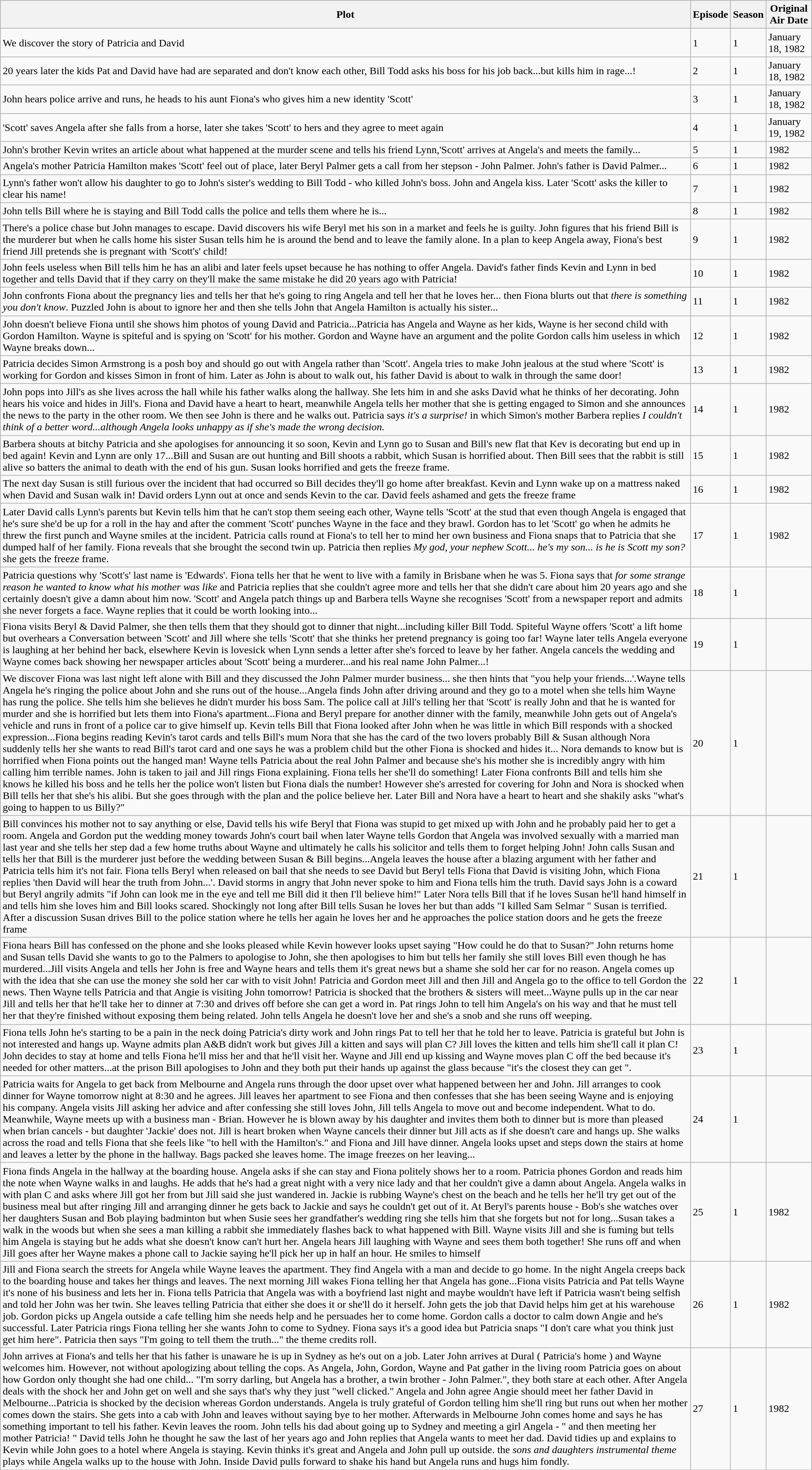<table class="wikitable">
<tr>
<th>Plot</th>
<th>Episode</th>
<th>Season</th>
<th>Original Air Date</th>
</tr>
<tr>
<td>We discover the story of Patricia and David</td>
<td>1</td>
<td>1</td>
<td>January 18, 1982</td>
</tr>
<tr>
<td>20 years later the kids Pat and David have had are separated and don't know each other, Bill Todd asks his boss for his job back...but kills him in rage...!</td>
<td>2</td>
<td>1</td>
<td>January 18, 1982</td>
</tr>
<tr>
<td>John hears police arrive and runs, he heads to his aunt Fiona's who gives him a new identity 'Scott'</td>
<td>3</td>
<td>1</td>
<td>January 18, 1982</td>
</tr>
<tr>
<td>'Scott' saves Angela after she falls from a horse, later she takes 'Scott' to hers and they agree to meet again</td>
<td>4</td>
<td>1</td>
<td>January 19, 1982</td>
</tr>
<tr>
<td>John's brother Kevin writes an article about what happened at the murder scene and tells his friend Lynn,'Scott' arrives at Angela's and meets the family...</td>
<td>5</td>
<td>1</td>
<td>1982</td>
</tr>
<tr>
<td>Angela's mother Patricia Hamilton makes 'Scott' feel out of place, later Beryl Palmer gets a call from her stepson - John Palmer. John's father is David Palmer...</td>
<td>6</td>
<td>1</td>
<td>1982</td>
</tr>
<tr>
<td>Lynn's father won't allow his daughter to go to John's sister's wedding to Bill Todd - who killed John's boss. John and Angela kiss. Later 'Scott' asks the killer to clear his name!</td>
<td>7</td>
<td>1</td>
<td>1982</td>
</tr>
<tr>
<td>John tells Bill where he is staying and Bill Todd calls the police and tells them where he is...</td>
<td>8</td>
<td>1</td>
<td>1982</td>
</tr>
<tr>
<td>There's a police chase but John manages to escape. David discovers his wife Beryl met his son in a market and feels he is guilty. John figures that his friend Bill is the murderer but when he calls home his sister Susan tells him he is around the bend and to leave the family alone. In a plan to keep Angela away, Fiona's best friend Jill pretends she is pregnant with 'Scott's' child!</td>
<td>9</td>
<td>1</td>
<td>1982</td>
</tr>
<tr>
<td>John feels useless when Bill tells him he has an alibi and later feels upset because he has nothing to offer Angela. David's father finds Kevin and Lynn in bed together and tells David that if they carry on they'll make the same mistake he did 20 years ago with Patricia!</td>
<td>10</td>
<td>1</td>
<td>1982</td>
</tr>
<tr>
<td>John confronts Fiona about the pregnancy lies and tells her that he's going to ring Angela and tell her that he loves her... then Fiona blurts out that <em>there is something you don't know</em>. Puzzled John is about to ignore her and then she tells John that Angela Hamilton is actually his sister...</td>
<td>11</td>
<td>1</td>
<td>1982</td>
</tr>
<tr>
<td>John doesn't believe Fiona until she shows him photos of young David and Patricia...Patricia has Angela and Wayne as her kids, Wayne is her second child with Gordon Hamilton. Wayne is spiteful and is spying on 'Scott' for his mother. Gordon and Wayne have an argument and the polite Gordon calls him useless in which Wayne breaks down...</td>
<td>12</td>
<td>1</td>
<td>1982</td>
</tr>
<tr>
<td>Patricia decides Simon Armstrong is a posh boy and should go out with Angela rather than 'Scott'. Angela tries to make John jealous at the stud where 'Scott' is working for Gordon and kisses Simon in front of him. Later as John is about to walk out, his father David is about to walk in through the same door!</td>
<td>13</td>
<td>1</td>
<td>1982</td>
</tr>
<tr>
<td>John pops into Jill's as she lives across the hall while his father walks along the hallway. She lets him in and she asks David what he thinks of her decorating. John hears his voice and hides in Jill's. Fiona and David have a heart to heart, meanwhile Angela tells her mother that she is getting engaged to Simon and she announces the news to the party in the other room. We then see John is there and he walks out. Patricia says <em>it's a surprise!</em> in which Simon's mother Barbera replies <em>I couldn't think of a better word...although Angela looks unhappy as if she's made the wrong decision. </em></td>
<td>14</td>
<td>1</td>
<td>1982</td>
</tr>
<tr>
<td>Barbera shouts at bitchy Patricia and she apologises for announcing it so soon, Kevin and Lynn go to Susan and Bill's new flat that Kev is decorating but end up in bed again! Kevin and Lynn are only 17...Bill and Susan are out hunting and Bill shoots a rabbit, which Susan is horrified about. Then Bill sees that the rabbit is still alive so batters the animal to death with the end of his gun. Susan looks horrified and gets the freeze frame.</td>
<td>15</td>
<td>1</td>
<td>1982</td>
</tr>
<tr>
<td>The next day Susan is still furious over the incident that had occurred so Bill decides they'll go home after breakfast. Kevin and Lynn wake up on a mattress naked when David and Susan walk in! David orders Lynn out at once and sends Kevin to the car. David feels ashamed and gets the freeze frame</td>
<td>16</td>
<td>1</td>
<td>1982</td>
</tr>
<tr>
<td>Later David calls Lynn's parents but Kevin tells him that he can't stop them seeing each other, Wayne tells 'Scott' at the stud that even though Angela is engaged that he's sure she'd be up for a roll in the hay and after the comment 'Scott' punches Wayne in the face and they brawl. Gordon has to let 'Scott' go when he admits he threw the first punch and Wayne smiles at the incident. Patricia calls round at Fiona's to tell her to mind her own business and Fiona snaps that to Patricia that she dumped half of her family. Fiona reveals that she brought the second twin up. Patricia then replies <em>My god, your nephew Scott... he's my son... is he is Scott my son?</em> she gets the freeze frame.</td>
<td>17</td>
<td>1</td>
<td>1982</td>
</tr>
<tr>
<td>Patricia questions why 'Scott's' last name is 'Edwards'. Fiona tells her that he went to live with a family in Brisbane when he was 5. Fiona says that <em>for some strange reason he wanted to know what his mother was like</em> and Patricia replies that she couldn't agree more and tells her that she didn't care about him 20 years ago and she certainly doesn't give a damn about him now. 'Scott' and Angela patch things up and Barbera tells Wayne she recognises 'Scott' from a newspaper report and admits she never forgets a face. Wayne replies that it could be worth looking into...</td>
<td>18</td>
<td>1</td>
</tr>
<tr>
<td>Fiona visits Beryl & David Palmer, she then tells them that they should got to dinner that night...including killer Bill Todd. Spiteful Wayne offers 'Scott' a lift home but overhears a Conversation between 'Scott' and Jill where she tells 'Scott' that she thinks her pretend pregnancy is going too far! Wayne later tells Angela everyone is laughing at her behind her back, elsewhere Kevin is lovesick when Lynn sends a letter after she's forced to leave by her father. Angela cancels the wedding and Wayne comes back showing her newspaper articles about 'Scott' being a murderer...and his real name John Palmer...!</td>
<td>19</td>
<td>1</td>
<td></td>
</tr>
<tr>
<td>We discover Fiona was last night left alone with Bill and they discussed the John Palmer murder business... she then hints that "you help your friends...'.Wayne tells Angela he's ringing the police about John and she runs out of the house...Angela finds John after driving around and they go to a motel when she tells him Wayne has rung the police. She tells him she believes he didn't murder his boss Sam. The police call at Jill's telling her that 'Scott' is really John and that he is wanted for murder and she is horrified but lets them into Fiona's apartment...Fiona and Beryl prepare for another dinner with the family, meanwhile John gets out of Angela's vehicle and runs in front of a police car to give himself up. Kevin tells Bill that Fiona looked after John when he was little in which Bill responds with a shocked expression...Fiona begins reading Kevin's tarot cards and tells Bill's mum Nora that she has the card of the two lovers probably Bill & Susan although Nora suddenly tells her she wants to read Bill's tarot card and one says he was a problem child but the other Fiona is shocked and hides it... Nora demands to know but is horrified when Fiona points out the hanged man! Wayne tells Patricia about the real John Palmer and because she's his mother she is incredibly angry with him calling him terrible names. John is taken to jail and Jill rings Fiona explaining. Fiona tells her she'll do something! Later Fiona confronts Bill and tells him she knows he killed his boss and he tells her the police won't listen but Fiona dials the number! However she's arrested for covering for John and Nora is shocked when Bill tells her that she's his alibi. But she goes through with the plan and the police believe her. Later Bill and Nora have a heart to heart and she shakily asks "what's going to happen to us Billy?"</td>
<td>20</td>
<td>1</td>
<td></td>
</tr>
<tr>
<td>Bill convinces his mother not to say anything or else, David tells his wife Beryl that Fiona was stupid to get mixed up with John and he probably paid her to get a room. Angela and Gordon put the wedding money towards John's court bail when later Wayne tells Gordon that Angela was involved sexually with a married man last year and she tells her step dad a few home truths about Wayne and ultimately he calls his solicitor and tells them to forget helping John! John calls Susan and tells her that Bill is the murderer just before the wedding between Susan & Bill begins...Angela leaves the house after a blazing argument with her father and Patricia tells him it's not fair. Fiona tells Beryl when released on bail that she needs to see David but Beryl tells Fiona that David is visiting John, which Fiona replies 'then David will hear the truth from John...'. David storms in angry that John never spoke to him and Fiona tells him the truth. David says John is a coward but Beryl angrily admits "if John can look me in the eye and tell me Bill did it then I'll believe him!" Later Nora tells Bill that if he loves Susan he'll hand himself in and tells him she loves him and Bill looks scared. Shockingly not long after Bill tells Susan he loves her but than adds "I killed Sam Selmar " Susan is terrified. After a discussion Susan drives Bill to the police station where he tells her again he loves her and he approaches the police station doors and he gets the freeze frame</td>
<td>21</td>
<td>1</td>
<td></td>
</tr>
<tr>
<td>Fiona hears Bill has confessed on the phone and she looks pleased while Kevin however looks upset saying "How could he do that to Susan?" John returns home and Susan tells David she wants to go to the Palmers to apologise to John, she then apologises to him but tells her family she still loves Bill even though he has murdered...Jill visits Angela and tells her John is free and Wayne hears and tells them it's great news but a shame she sold her car for no reason. Angela comes up with the idea that she can use the money she sold her car with to visit John! Patricia and Gordon meet Jill and then Jill and Angela go to the office to tell Gordon the news. Then Wayne tells Patricia and that Angie is visiting John tomorrow! Patricia is shocked that the brothers & sisters will meet...Wayne pulls up in the car near Jill and tells her that he'll take her to dinner at 7:30 and drives off before she can get a word in. Pat rings John to tell him Angela's on his way and that he must tell her that they're finished without exposing them being related. John tells Angela he doesn't love her and she's a snob and she runs off weeping.</td>
<td>22</td>
<td>1</td>
<td></td>
</tr>
<tr>
<td>Fiona tells John he's starting to be a pain in the neck doing Patricia's dirty work and John rings Pat to tell her that he told her to leave. Patricia is grateful but John is not interested and hangs up. Wayne admits plan A&B didn't work but gives Jill a kitten and says will plan C? Jill loves the kitten and tells him she'll call it plan C! John decides to stay at home and tells Fiona he'll miss her and that he'll visit her. Wayne and Jill end up kissing and Wayne moves plan C off the bed because it's needed for other matters...at the prison Bill apologises to John and they both put their hands up against the glass because "it's the closest they can get ".</td>
<td>23</td>
<td>1</td>
<td></td>
</tr>
<tr>
<td>Patricia waits for Angela to get back from Melbourne and Angela runs through the door upset over what happened between her and John. Jill arranges to cook dinner for Wayne tomorrow night at 8:30 and he agrees. Jill leaves her apartment to see Fiona and then confesses that she has been seeing Wayne and is enjoying his company. Angela visits Jill asking her advice and after confessing she still loves John, Jill tells Angela to move out and become independent. What to do. Meanwhile, Wayne meets up with a business man - Brian. However he is blown away by his daughter and invites them both to dinner but is more than pleased when brian cancels - but daughter 'Jackie' does not. Jill is heart broken when Wayne cancels their dinner but Jill acts as if she doesn't care and hangs up. She walks across the road and tells Fiona that she feels like "to hell with the Hamilton's." and Fiona and Jill have dinner. Angela looks upset and steps down the stairs at home and leaves a letter by the phone in the hallway. Bags packed she leaves home. The image freezes on her leaving...</td>
<td>24</td>
<td>1</td>
<td></td>
</tr>
<tr>
<td>Fiona finds Angela in the hallway at the boarding house. Angela asks if she can stay and Fiona politely shows her to a room. Patricia phones Gordon and reads him the note when Wayne walks in and laughs. He adds that he's had a great night with a very nice lady and that her couldn't give a damn about Angela. Angela walks in with plan C and asks where Jill got her from but Jill said she just wandered in. Jackie is rubbing Wayne's chest on the beach and he tells her he'll try get out of the business meal but after ringing Jill and arranging dinner he gets back to Jackie and says he couldn't get out of it. At Beryl's parents house - Bob's she watches over her daughters Susan and Bob playing badminton but when Susie sees her grandfather's wedding ring she tells him that she forgets but not for long...Susan takes a walk in the woods but when she sees a man killing a rabbit she immediately flashes back to what happened with Bill. Wayne visits Jill and she is fuming but tells him Angela is staying but he adds what she doesn't know can't hurt her. Angela hears Jill laughing with Wayne and sees them both together! She runs off and when Jill goes after her Wayne makes a phone call to Jackie saying he'll pick her up in half an hour. He smiles to himself</td>
<td>25</td>
<td>1</td>
<td>1982</td>
</tr>
<tr>
<td>Jill and Fiona search the streets for Angela while Wayne leaves the apartment. They find Angela with a man and decide to go home. In the night Angela creeps back to the boarding house and takes her things and leaves. The next morning Jill wakes Fiona telling her that Angela has gone...Fiona visits Patricia and Pat tells Wayne it's none of his business and lets her in. Fiona tells Patricia that Angela was with a boyfriend last night and maybe wouldn't have left if Patricia wasn't being selfish and told her John was her twin. She leaves telling Patricia that either she does it or she'll do it herself. John gets the job that David helps him get at his warehouse job. Gordon picks up Angela outside a cafe telling him she needs help and he persuades her to come home. Gordon calls a  doctor to calm down Angie and he's successful. Later Patricia rings Fiona telling her she wants John to come to Sydney. Fiona says it's a good idea but Patricia snaps "I don't care what you think just get him here". Patricia then says "I'm going to tell them the truth..." the theme credits roll.</td>
<td>26</td>
<td>1</td>
<td>1982</td>
</tr>
<tr>
<td>John arrives at Fiona's and tells her that his father is unaware he is up in Sydney as he's out on a job. Later John arrives at Dural ( Patricia's home ) and Wayne welcomes him. However, not without apologizing about telling the cops. As Angela, John, Gordon, Wayne and Pat gather in the living room Patricia goes on about how Gordon only thought she had one child... "I'm sorry darling, but Angela has a brother, a twin brother - John Palmer.", they both stare at each other. After Angela deals with the shock her and John get on well and she says that's why they just "well clicked." Angela and John agree Angie should meet her father David in Melbourne...Patricia is shocked by the decision whereas Gordon understands. Angela is truly grateful of Gordon telling him she'll ring but runs out when her mother comes down the stairs. She gets into a cab with John and leaves without saying bye to her mother. Afterwards in Melbourne John comes home and says he has something important to tell his father. Kevin leaves the room. John tells his dad about going up to Sydney and meeting a girl Angela - " and then meeting her mother Patricia! " David tells John he thought he saw the last of her years ago and John replies that Angela wants to meet her dad. David tidies up and explains to Kevin while John goes to a hotel where Angela is staying. Kevin thinks it's great and Angela and John pull up outside. the <em>sons and daughters instrumental theme</em> plays while Angela walks up to the house with John. Inside David pulls forward to shake his hand but Angela runs and hugs him fondly.</td>
<td>27</td>
<td>1</td>
<td>1982</td>
</tr>
<tr>
</tr>
</table>
